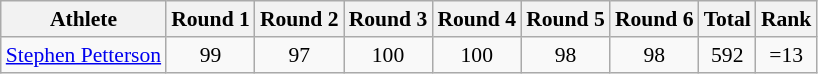<table class="wikitable" style="font-size:90%">
<tr>
<th>Athlete</th>
<th>Round 1</th>
<th>Round 2</th>
<th>Round 3</th>
<th>Round 4</th>
<th>Round 5</th>
<th>Round 6</th>
<th>Total</th>
<th>Rank</th>
</tr>
<tr align=center>
<td align=left><a href='#'>Stephen Petterson</a></td>
<td>99</td>
<td>97</td>
<td>100</td>
<td>100</td>
<td>98</td>
<td>98</td>
<td>592</td>
<td>=13</td>
</tr>
</table>
